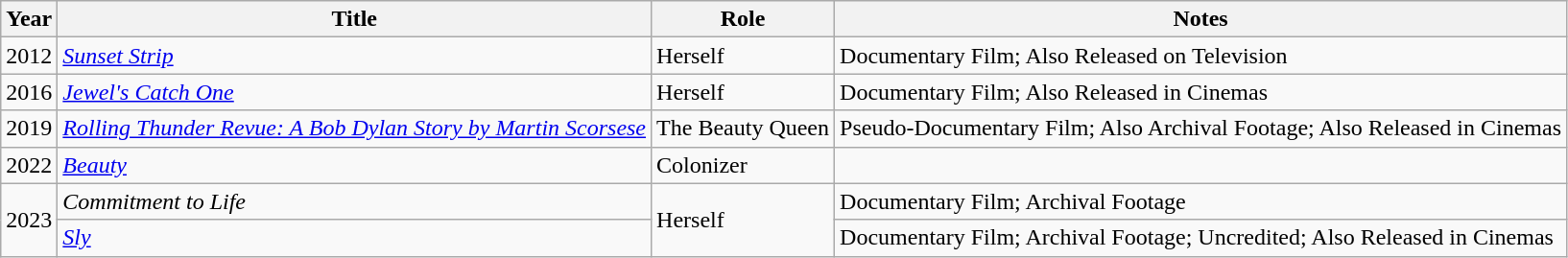<table class="wikitable sortable unsortable">
<tr>
<th scope="col">Year</th>
<th scope="col">Title</th>
<th scope="col">Role</th>
<th class="unsortable" scope="col">Notes</th>
</tr>
<tr>
<td>2012</td>
<td><em><a href='#'>Sunset Strip</a></em></td>
<td>Herself</td>
<td>Documentary Film; Also Released on Television</td>
</tr>
<tr>
<td>2016</td>
<td><em><a href='#'>Jewel's Catch One</a></em></td>
<td>Herself</td>
<td>Documentary Film; Also Released in Cinemas</td>
</tr>
<tr>
<td>2019</td>
<td><em><a href='#'>Rolling Thunder Revue: A Bob Dylan Story by Martin Scorsese</a></em></td>
<td>The Beauty Queen</td>
<td>Pseudo-Documentary Film; Also Archival Footage; Also Released in Cinemas</td>
</tr>
<tr>
<td>2022</td>
<td><em><a href='#'>Beauty</a></em></td>
<td>Colonizer</td>
<td></td>
</tr>
<tr>
<td rowspan=2>2023</td>
<td><em>Commitment to Life</em></td>
<td rowspan=3>Herself</td>
<td>Documentary Film; Archival Footage</td>
</tr>
<tr>
<td><em><a href='#'>Sly</a></em></td>
<td>Documentary Film; Archival Footage; Uncredited; Also Released in Cinemas</td>
</tr>
</table>
